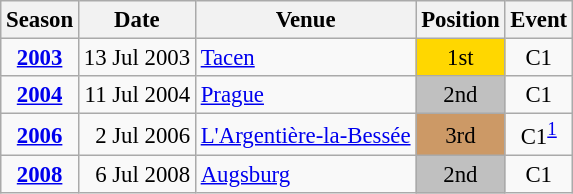<table class="wikitable" style="text-align:center; font-size:95%;">
<tr>
<th>Season</th>
<th>Date</th>
<th>Venue</th>
<th>Position</th>
<th>Event</th>
</tr>
<tr>
<td><strong><a href='#'>2003</a></strong></td>
<td align=right>13 Jul 2003</td>
<td align=left><a href='#'>Tacen</a></td>
<td bgcolor=gold>1st</td>
<td>C1</td>
</tr>
<tr>
<td><strong><a href='#'>2004</a></strong></td>
<td align=right>11 Jul 2004</td>
<td align=left><a href='#'>Prague</a></td>
<td bgcolor=silver>2nd</td>
<td>C1</td>
</tr>
<tr>
<td><strong><a href='#'>2006</a></strong></td>
<td align=right>2 Jul 2006</td>
<td align=left><a href='#'>L'Argentière-la-Bessée</a></td>
<td bgcolor=cc9966>3rd</td>
<td>C1<sup><a href='#'>1</a></sup></td>
</tr>
<tr>
<td><strong><a href='#'>2008</a></strong></td>
<td align=right>6 Jul 2008</td>
<td align=left><a href='#'>Augsburg</a></td>
<td bgcolor=silver>2nd</td>
<td>C1</td>
</tr>
</table>
